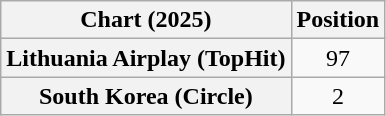<table class="wikitable sortable plainrowheaders" style="text-align:center">
<tr>
<th scope="col">Chart (2025)</th>
<th scope="col">Position</th>
</tr>
<tr>
<th scope="row">Lithuania Airplay (TopHit)</th>
<td>97</td>
</tr>
<tr>
<th scope="row">South Korea (Circle)</th>
<td>2</td>
</tr>
</table>
